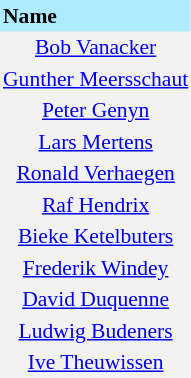<table border=0 cellpadding=2 cellspacing=0  |- bgcolor=#F2F2F2 style="text-align:center; font-size:90%;">
<tr bgcolor=#ADEBFD>
<th align=left>Name</th>
</tr>
<tr>
<td><a href='#'>Bob Vanacker</a></td>
</tr>
<tr>
<td><a href='#'>Gunther Meersschaut</a></td>
</tr>
<tr>
<td><a href='#'>Peter Genyn</a></td>
</tr>
<tr>
<td><a href='#'>Lars Mertens</a></td>
</tr>
<tr>
<td><a href='#'>Ronald Verhaegen</a></td>
</tr>
<tr>
<td><a href='#'>Raf Hendrix</a></td>
</tr>
<tr>
<td><a href='#'>Bieke Ketelbuters</a></td>
</tr>
<tr>
<td><a href='#'>Frederik Windey</a></td>
</tr>
<tr>
<td><a href='#'>David Duquenne</a></td>
</tr>
<tr>
<td><a href='#'>Ludwig Budeners</a></td>
</tr>
<tr>
<td><a href='#'>Ive Theuwissen</a></td>
</tr>
</table>
